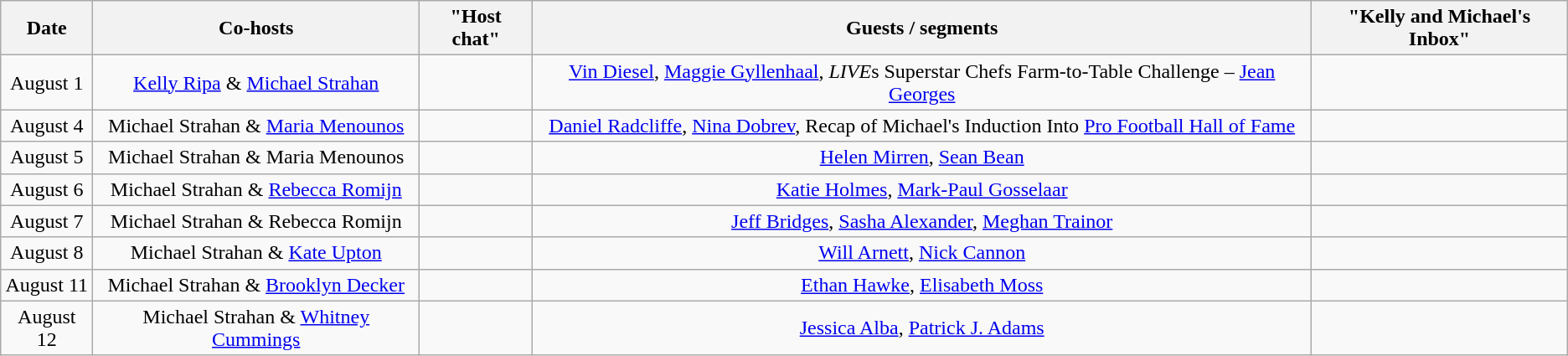<table class="wikitable sortable" style="text-align:center;">
<tr>
<th>Date</th>
<th>Co-hosts</th>
<th>"Host chat"</th>
<th>Guests / segments</th>
<th>"Kelly and Michael's Inbox"</th>
</tr>
<tr>
<td>August 1</td>
<td><a href='#'>Kelly Ripa</a> & <a href='#'>Michael Strahan</a></td>
<td></td>
<td><a href='#'>Vin Diesel</a>, <a href='#'>Maggie Gyllenhaal</a>, <em>LIVE</em>s Superstar Chefs Farm-to-Table Challenge – <a href='#'>Jean Georges</a></td>
<td></td>
</tr>
<tr>
<td>August 4</td>
<td>Michael Strahan & <a href='#'>Maria Menounos</a></td>
<td></td>
<td><a href='#'>Daniel Radcliffe</a>, <a href='#'>Nina Dobrev</a>, Recap of Michael's Induction Into <a href='#'>Pro Football Hall of Fame</a></td>
<td></td>
</tr>
<tr>
<td>August 5</td>
<td>Michael Strahan & Maria Menounos</td>
<td></td>
<td><a href='#'>Helen Mirren</a>, <a href='#'>Sean Bean</a></td>
<td></td>
</tr>
<tr>
<td>August 6</td>
<td>Michael Strahan & <a href='#'>Rebecca Romijn</a></td>
<td></td>
<td><a href='#'>Katie Holmes</a>, <a href='#'>Mark-Paul Gosselaar</a></td>
<td></td>
</tr>
<tr>
<td>August 7</td>
<td>Michael Strahan & Rebecca Romijn</td>
<td></td>
<td><a href='#'>Jeff Bridges</a>, <a href='#'>Sasha Alexander</a>, <a href='#'>Meghan Trainor</a></td>
<td></td>
</tr>
<tr>
<td>August 8</td>
<td>Michael Strahan & <a href='#'>Kate Upton</a></td>
<td></td>
<td><a href='#'>Will Arnett</a>, <a href='#'>Nick Cannon</a></td>
<td></td>
</tr>
<tr>
<td>August 11</td>
<td>Michael Strahan & <a href='#'>Brooklyn Decker</a></td>
<td></td>
<td><a href='#'>Ethan Hawke</a>, <a href='#'>Elisabeth Moss</a></td>
<td></td>
</tr>
<tr>
<td>August 12</td>
<td>Michael Strahan & <a href='#'>Whitney Cummings</a></td>
<td></td>
<td><a href='#'>Jessica Alba</a>, <a href='#'>Patrick J. Adams</a></td>
<td></td>
</tr>
</table>
